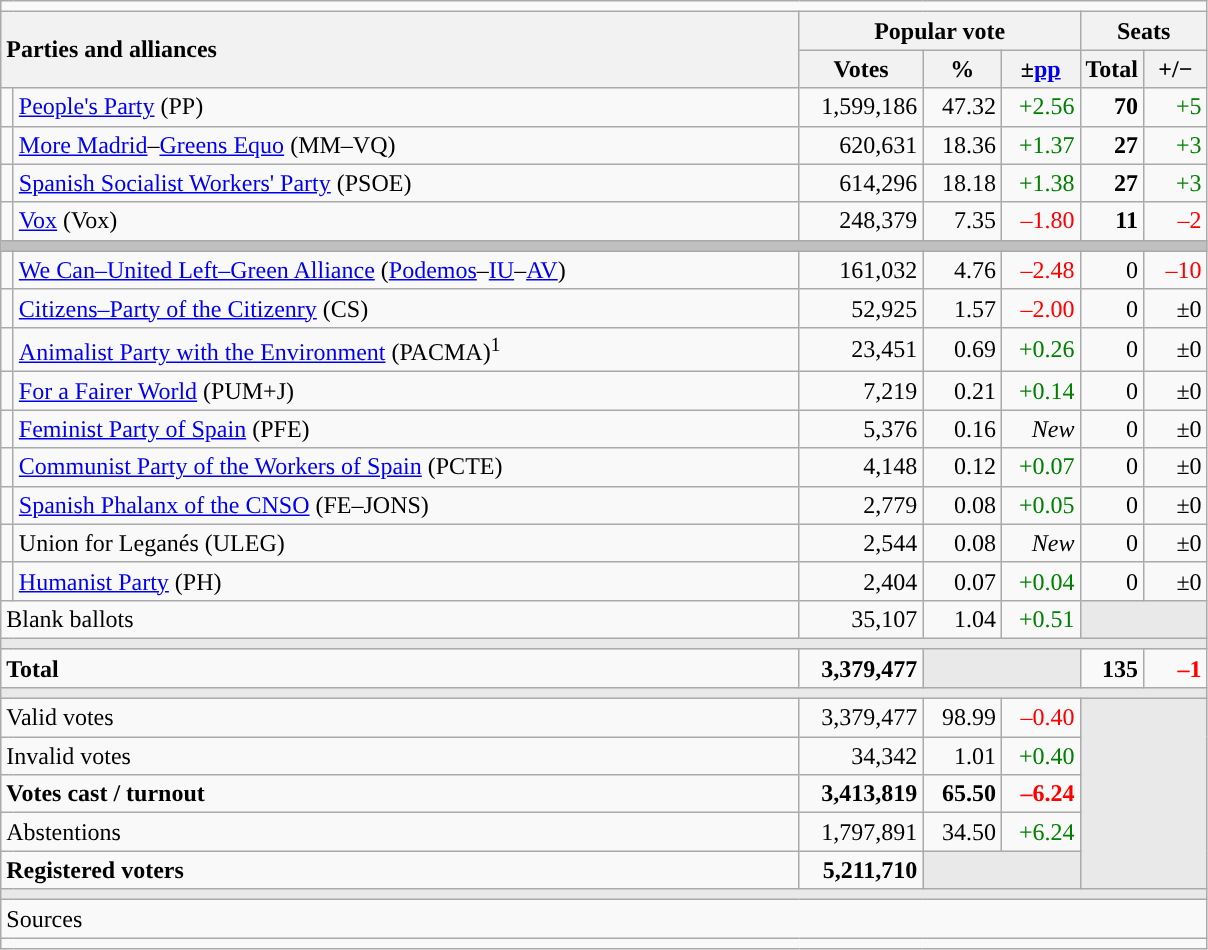<table class="wikitable" style="text-align:right;">
<tr>
<td colspan="7"></td>
</tr>
<tr>
<th style="text-align:left;" rowspan="2" colspan="2" width="525">Parties and alliances</th>
<th colspan="3">Popular vote</th>
<th colspan="2">Seats</th>
</tr>
<tr>
<th width="75">Votes</th>
<th width="45">%</th>
<th width="45">±<a href='#'>pp</a></th>
<th width="35">Total</th>
<th width="35">+/−</th>
</tr>
<tr>
<td width="1" style="color:inherit;background:"></td>
<td align="left"><a href='#'>People's Party</a> (PP)</td>
<td>1,599,186</td>
<td>47.32</td>
<td style="color:green;">+2.56</td>
<td><strong>70</strong></td>
<td style="color:green;">+5</td>
</tr>
<tr>
<td style="color:inherit;background:"></td>
<td align="left"><a href='#'>More Madrid</a>–<a href='#'>Greens Equo</a> (MM–VQ)</td>
<td>620,631</td>
<td>18.36</td>
<td style="color:green;">+1.37</td>
<td><strong>27</strong></td>
<td style="color:green;">+3</td>
</tr>
<tr>
<td style="color:inherit;background:"></td>
<td align="left"><a href='#'>Spanish Socialist Workers' Party</a> (PSOE)</td>
<td>614,296</td>
<td>18.18</td>
<td style="color:green;">+1.38</td>
<td><strong>27</strong></td>
<td style="color:green;">+3</td>
</tr>
<tr>
<td style="color:inherit;background:"></td>
<td align="left"><a href='#'>Vox</a> (Vox)</td>
<td>248,379</td>
<td>7.35</td>
<td style="color:red;">–1.80</td>
<td><strong>11</strong></td>
<td style="color:red;">–2</td>
</tr>
<tr>
<td colspan="7" bgcolor="#C0C0C0"></td>
</tr>
<tr>
<td style="color:inherit;background:"></td>
<td align="left"><a href='#'>We Can–United Left–Green Alliance</a> (<a href='#'>Podemos</a>–<a href='#'>IU</a>–<a href='#'>AV</a>)</td>
<td>161,032</td>
<td>4.76</td>
<td style="color:red;">–2.48</td>
<td>0</td>
<td style="color:red;">–10</td>
</tr>
<tr>
<td style="color:inherit;background:"></td>
<td align="left"><a href='#'>Citizens–Party of the Citizenry</a> (CS)</td>
<td>52,925</td>
<td>1.57</td>
<td style="color:red;">–2.00</td>
<td>0</td>
<td>±0</td>
</tr>
<tr>
<td style="color:inherit;background:"></td>
<td align="left"><a href='#'>Animalist Party with the Environment</a> (PACMA)<sup>1</sup></td>
<td>23,451</td>
<td>0.69</td>
<td style="color:green;">+0.26</td>
<td>0</td>
<td>±0</td>
</tr>
<tr>
<td style="color:inherit;background:"></td>
<td align="left"><a href='#'>For a Fairer World</a> (PUM+J)</td>
<td>7,219</td>
<td>0.21</td>
<td style="color:green;">+0.14</td>
<td>0</td>
<td>±0</td>
</tr>
<tr>
<td style="color:inherit;background:"></td>
<td align="left"><a href='#'>Feminist Party of Spain</a> (PFE)</td>
<td>5,376</td>
<td>0.16</td>
<td><em>New</em></td>
<td>0</td>
<td>±0</td>
</tr>
<tr>
<td style="color:inherit;background:"></td>
<td align="left"><a href='#'>Communist Party of the Workers of Spain</a> (PCTE)</td>
<td>4,148</td>
<td>0.12</td>
<td style="color:green;">+0.07</td>
<td>0</td>
<td>±0</td>
</tr>
<tr>
<td style="color:inherit;background:"></td>
<td align="left"><a href='#'>Spanish Phalanx of the CNSO</a> (FE–JONS)</td>
<td>2,779</td>
<td>0.08</td>
<td style="color:green;">+0.05</td>
<td>0</td>
<td>±0</td>
</tr>
<tr>
<td style="color:inherit;background:"></td>
<td align="left">Union for Leganés (ULEG)</td>
<td>2,544</td>
<td>0.08</td>
<td><em>New</em></td>
<td>0</td>
<td>±0</td>
</tr>
<tr>
<td style="color:inherit;background:"></td>
<td align="left"><a href='#'>Humanist Party</a> (PH)</td>
<td>2,404</td>
<td>0.07</td>
<td style="color:green;">+0.04</td>
<td>0</td>
<td>±0</td>
</tr>
<tr>
<td align="left" colspan="2">Blank ballots</td>
<td>35,107</td>
<td>1.04</td>
<td style="color:green;">+0.51</td>
<td bgcolor="#E9E9E9" colspan="2"></td>
</tr>
<tr>
<td colspan="7" bgcolor="#E9E9E9"></td>
</tr>
<tr style="font-weight:bold;">
<td align="left" colspan="2">Total</td>
<td>3,379,477</td>
<td bgcolor="#E9E9E9" colspan="2"></td>
<td>135</td>
<td style="color:red;">–1</td>
</tr>
<tr>
<td colspan="7" bgcolor="#E9E9E9"></td>
</tr>
<tr>
<td align="left" colspan="2">Valid votes</td>
<td>3,379,477</td>
<td>98.99</td>
<td style="color:red;">–0.40</td>
<td bgcolor="#E9E9E9" colspan="2" rowspan="5"></td>
</tr>
<tr>
<td align="left" colspan="2">Invalid votes</td>
<td>34,342</td>
<td>1.01</td>
<td style="color:green;">+0.40</td>
</tr>
<tr style="font-weight:bold;">
<td align="left" colspan="2">Votes cast / turnout</td>
<td>3,413,819</td>
<td>65.50</td>
<td style="color:red;">–6.24</td>
</tr>
<tr>
<td align="left" colspan="2">Abstentions</td>
<td>1,797,891</td>
<td>34.50</td>
<td style="color:green;">+6.24</td>
</tr>
<tr style="font-weight:bold;">
<td align="left" colspan="2">Registered voters</td>
<td>5,211,710</td>
<td bgcolor="#E9E9E9" colspan="2"></td>
</tr>
<tr>
<td colspan="7" bgcolor="#E9E9E9"></td>
</tr>
<tr>
<td align="left" colspan="7">Sources</td>
</tr>
<tr>
<td colspan="7" style="text-align:left; max-width:790px;"></td>
</tr>
</table>
